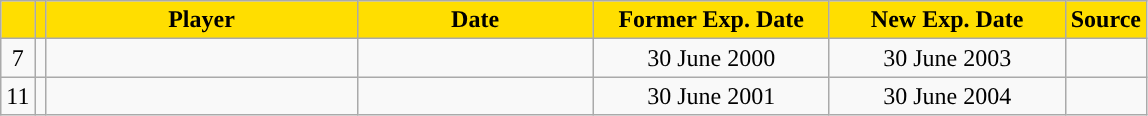<table class="wikitable sortable">
<tr>
<th style="background:#FFDE00"></th>
<th style="background:#FFDE00"></th>
<th width=200 style="background:#FFDE00">Player</th>
<th width=150 style="background:#FFDE00">Date</th>
<th width=150 style="background:#FFDE00">Former Exp. Date</th>
<th width=150 style="background:#FFDE00">New Exp. Date</th>
<th style="background:#FFDE00">Source</th>
</tr>
<tr>
<td align=center>7</td>
<td align=center></td>
<td></td>
<td align=center></td>
<td align=center>30 June 2000</td>
<td align=center>30 June 2003</td>
<td align=center></td>
</tr>
<tr>
<td align=center>11</td>
<td align=center></td>
<td></td>
<td align=center></td>
<td align=center>30 June 2001</td>
<td align=center>30 June 2004</td>
<td align=center></td>
</tr>
</table>
